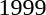<table>
<tr>
<td>1999</td>
<td></td>
<td></td>
<td></td>
</tr>
</table>
